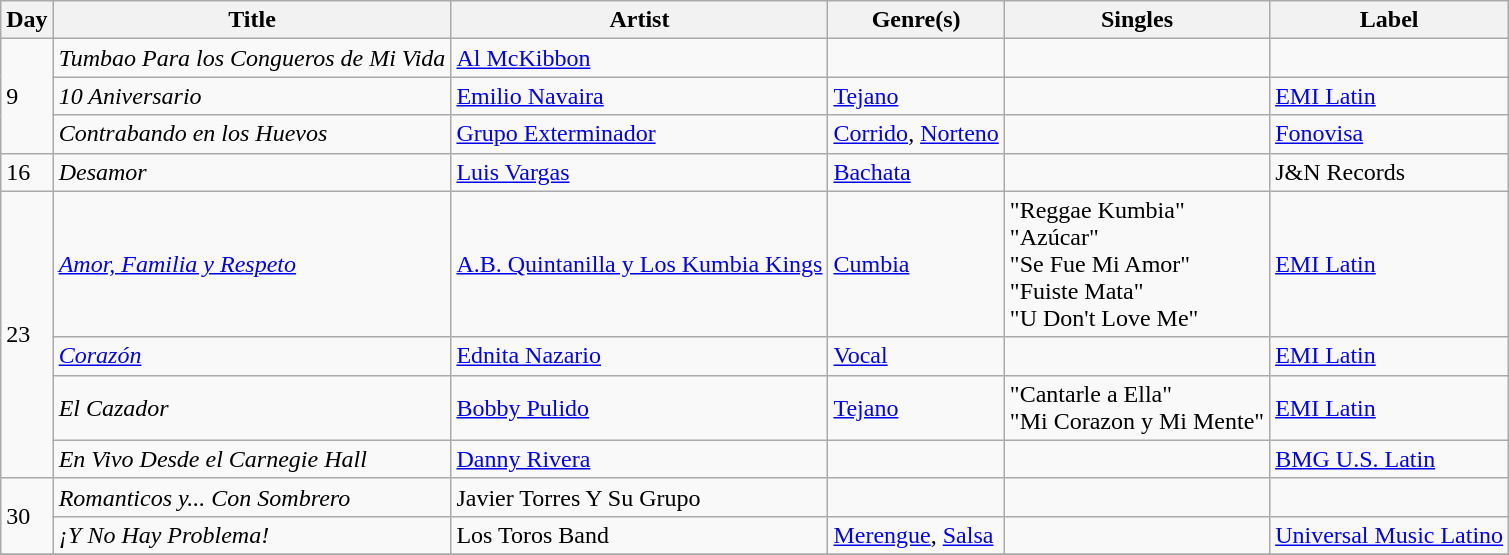<table class="wikitable sortable" style="text-align: left;">
<tr>
<th>Day</th>
<th>Title</th>
<th>Artist</th>
<th>Genre(s)</th>
<th>Singles</th>
<th>Label</th>
</tr>
<tr>
<td rowspan="3">9</td>
<td><em>Tumbao Para los Congueros de Mi Vida</em></td>
<td><a href='#'>Al McKibbon</a></td>
<td></td>
<td></td>
<td></td>
</tr>
<tr>
<td><em>10 Aniversario</em></td>
<td><a href='#'>Emilio Navaira</a></td>
<td><a href='#'>Tejano</a></td>
<td></td>
<td><a href='#'>EMI Latin</a></td>
</tr>
<tr>
<td><em>Contrabando en los Huevos</em></td>
<td><a href='#'>Grupo Exterminador</a></td>
<td><a href='#'>Corrido</a>, <a href='#'>Norteno</a></td>
<td></td>
<td><a href='#'>Fonovisa</a></td>
</tr>
<tr>
<td>16</td>
<td><em>Desamor</em></td>
<td><a href='#'>Luis Vargas</a></td>
<td><a href='#'>Bachata</a></td>
<td></td>
<td>J&N Records</td>
</tr>
<tr>
<td rowspan="4">23</td>
<td><em><a href='#'>Amor, Familia y Respeto</a></em></td>
<td><a href='#'>A.B. Quintanilla y Los Kumbia Kings</a></td>
<td><a href='#'>Cumbia</a></td>
<td>"Reggae Kumbia"<br>"Azúcar"<br>"Se Fue Mi Amor"<br>"Fuiste Mata"<br>"U Don't Love Me"</td>
<td><a href='#'>EMI Latin</a></td>
</tr>
<tr>
<td><em><a href='#'>Corazón</a></em></td>
<td><a href='#'>Ednita Nazario</a></td>
<td><a href='#'>Vocal</a></td>
<td></td>
<td><a href='#'>EMI Latin</a></td>
</tr>
<tr>
<td><em>El Cazador</em></td>
<td><a href='#'>Bobby Pulido</a></td>
<td><a href='#'>Tejano</a></td>
<td>"Cantarle a Ella"<br>"Mi Corazon y Mi Mente"</td>
<td><a href='#'>EMI Latin</a></td>
</tr>
<tr>
<td><em>En Vivo Desde el Carnegie Hall</em></td>
<td><a href='#'>Danny Rivera</a></td>
<td></td>
<td></td>
<td><a href='#'>BMG U.S. Latin</a></td>
</tr>
<tr>
<td rowspan="2">30</td>
<td><em>Romanticos y... Con Sombrero</em></td>
<td>Javier Torres Y Su Grupo</td>
<td></td>
<td></td>
<td></td>
</tr>
<tr>
<td><em>¡Y No Hay Problema!</em></td>
<td>Los Toros Band</td>
<td><a href='#'>Merengue</a>, <a href='#'>Salsa</a></td>
<td></td>
<td><a href='#'>Universal Music Latino</a></td>
</tr>
<tr>
</tr>
</table>
